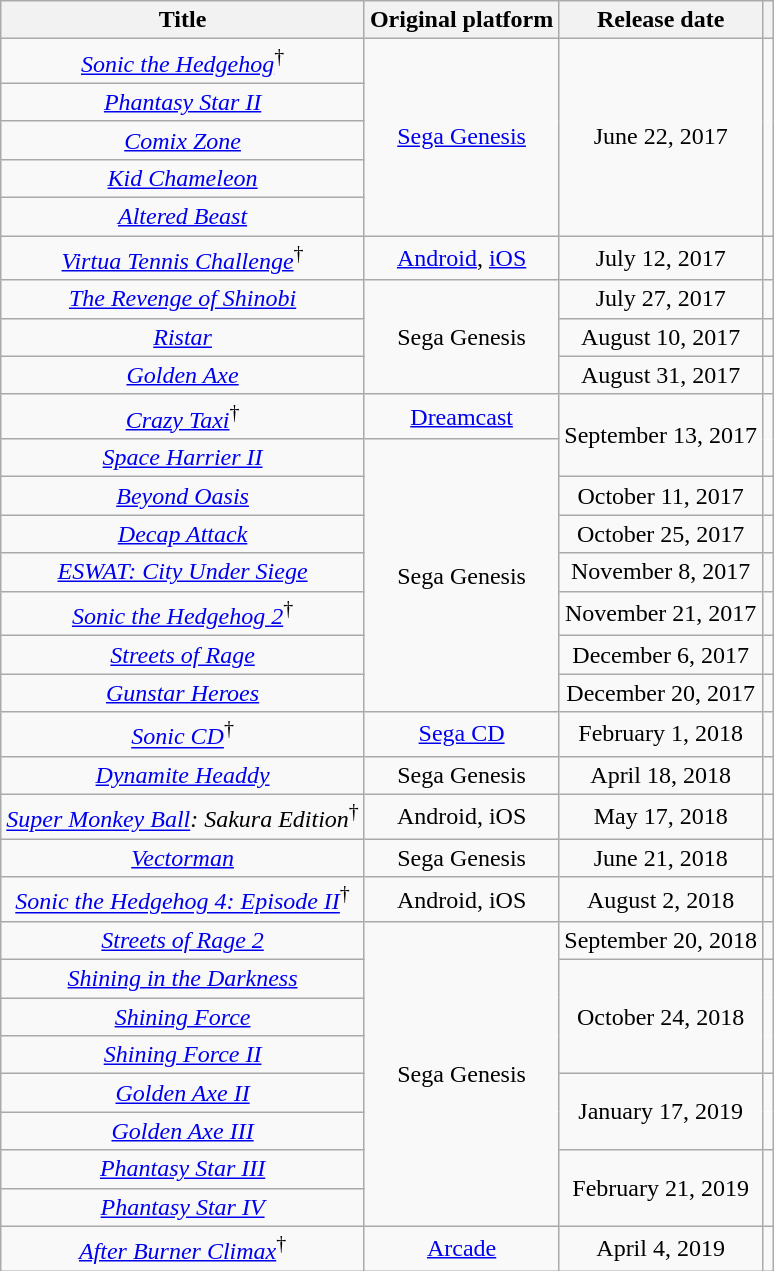<table class="wikitable sortable" style="text-align:center;" width="auto">
<tr>
<th>Title</th>
<th>Original platform</th>
<th>Release date</th>
<th></th>
</tr>
<tr>
<td><em><a href='#'>Sonic the Hedgehog</a></em><sup>†</sup></td>
<td rowspan="5"><a href='#'>Sega Genesis</a></td>
<td rowspan="5">June 22, 2017</td>
<td rowspan="5"></td>
</tr>
<tr>
<td><em><a href='#'>Phantasy Star II</a></em></td>
</tr>
<tr>
<td><em><a href='#'>Comix Zone</a></em></td>
</tr>
<tr>
<td><em><a href='#'>Kid Chameleon</a></em></td>
</tr>
<tr>
<td><em><a href='#'>Altered Beast</a></em></td>
</tr>
<tr>
<td><em><a href='#'>Virtua Tennis Challenge</a></em><sup>†</sup></td>
<td><a href='#'>Android</a>, <a href='#'>iOS</a></td>
<td>July 12, 2017</td>
<td></td>
</tr>
<tr>
<td><em><a href='#'>The Revenge of Shinobi</a></em></td>
<td rowspan="3">Sega Genesis</td>
<td>July 27, 2017</td>
<td></td>
</tr>
<tr>
<td><em><a href='#'>Ristar</a></em></td>
<td>August 10, 2017</td>
<td></td>
</tr>
<tr>
<td><em><a href='#'>Golden Axe</a></em></td>
<td>August 31, 2017</td>
<td></td>
</tr>
<tr>
<td><em><a href='#'>Crazy Taxi</a></em><sup>†</sup></td>
<td><a href='#'>Dreamcast</a></td>
<td rowspan="2">September 13, 2017</td>
<td rowspan="2"></td>
</tr>
<tr>
<td><em><a href='#'>Space Harrier II</a></em></td>
<td rowspan="7">Sega Genesis</td>
</tr>
<tr>
<td><em><a href='#'>Beyond Oasis</a></em></td>
<td>October 11, 2017</td>
<td></td>
</tr>
<tr>
<td><em><a href='#'>Decap Attack</a></em></td>
<td>October 25, 2017</td>
<td></td>
</tr>
<tr>
<td><em><a href='#'>ESWAT: City Under Siege</a></em></td>
<td>November 8, 2017</td>
<td></td>
</tr>
<tr>
<td><em><a href='#'>Sonic the Hedgehog 2</a></em><sup>†</sup></td>
<td>November 21, 2017</td>
<td></td>
</tr>
<tr>
<td><em><a href='#'>Streets of Rage</a></em></td>
<td>December 6, 2017</td>
<td></td>
</tr>
<tr>
<td><em><a href='#'>Gunstar Heroes</a></em></td>
<td>December 20, 2017</td>
<td></td>
</tr>
<tr>
<td><em><a href='#'>Sonic CD</a></em><sup>†</sup></td>
<td><a href='#'>Sega CD</a></td>
<td>February 1, 2018</td>
<td></td>
</tr>
<tr>
<td><em><a href='#'>Dynamite Headdy</a></em></td>
<td>Sega Genesis</td>
<td>April 18, 2018</td>
<td></td>
</tr>
<tr>
<td><em><a href='#'>Super Monkey Ball</a>: Sakura Edition</em><sup>†</sup></td>
<td>Android, iOS</td>
<td>May 17, 2018</td>
<td></td>
</tr>
<tr>
<td><em><a href='#'>Vectorman</a></em></td>
<td>Sega Genesis</td>
<td>June 21, 2018</td>
<td></td>
</tr>
<tr>
<td><em><a href='#'>Sonic the Hedgehog 4: Episode II</a></em><sup>†</sup></td>
<td>Android, iOS</td>
<td>August 2, 2018</td>
<td></td>
</tr>
<tr>
<td><em><a href='#'>Streets of Rage 2</a></em></td>
<td rowspan="8">Sega Genesis</td>
<td>September 20, 2018</td>
<td></td>
</tr>
<tr>
<td><em><a href='#'>Shining in the Darkness</a></em></td>
<td rowspan="3">October 24, 2018</td>
<td rowspan="3"></td>
</tr>
<tr>
<td><em><a href='#'>Shining Force</a></em></td>
</tr>
<tr>
<td><em><a href='#'>Shining Force II</a></em></td>
</tr>
<tr>
<td><em><a href='#'>Golden Axe II</a></em></td>
<td rowspan="2">January 17, 2019</td>
<td rowspan="2"></td>
</tr>
<tr>
<td><em><a href='#'>Golden Axe III</a></em></td>
</tr>
<tr>
<td><em><a href='#'>Phantasy Star III</a></em></td>
<td rowspan="2">February 21, 2019</td>
<td rowspan="2"></td>
</tr>
<tr>
<td><em><a href='#'>Phantasy Star IV</a></em></td>
</tr>
<tr>
<td><em><a href='#'>After Burner Climax</a></em><sup>†</sup></td>
<td><a href='#'>Arcade</a></td>
<td>April 4, 2019</td>
<td></td>
</tr>
</table>
